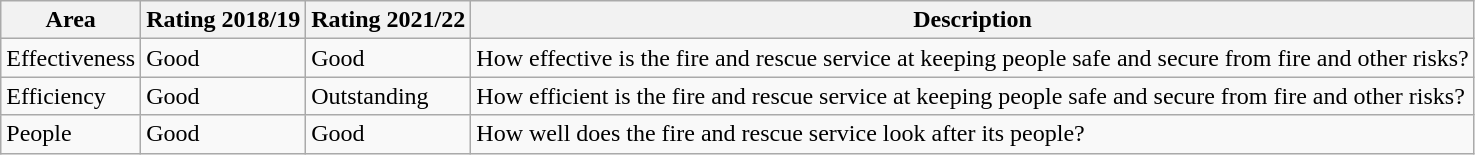<table class="wikitable">
<tr>
<th>Area</th>
<th>Rating 2018/19</th>
<th>Rating 2021/22</th>
<th>Description</th>
</tr>
<tr>
<td>Effectiveness</td>
<td>Good</td>
<td>Good</td>
<td>How effective is the fire and rescue service at keeping people safe and secure from fire and other risks?</td>
</tr>
<tr>
<td>Efficiency</td>
<td>Good</td>
<td>Outstanding</td>
<td>How efficient is the fire and rescue service at keeping people safe and secure from fire and other risks?</td>
</tr>
<tr>
<td>People</td>
<td>Good</td>
<td>Good</td>
<td>How well does the fire and rescue service look after its people?</td>
</tr>
</table>
